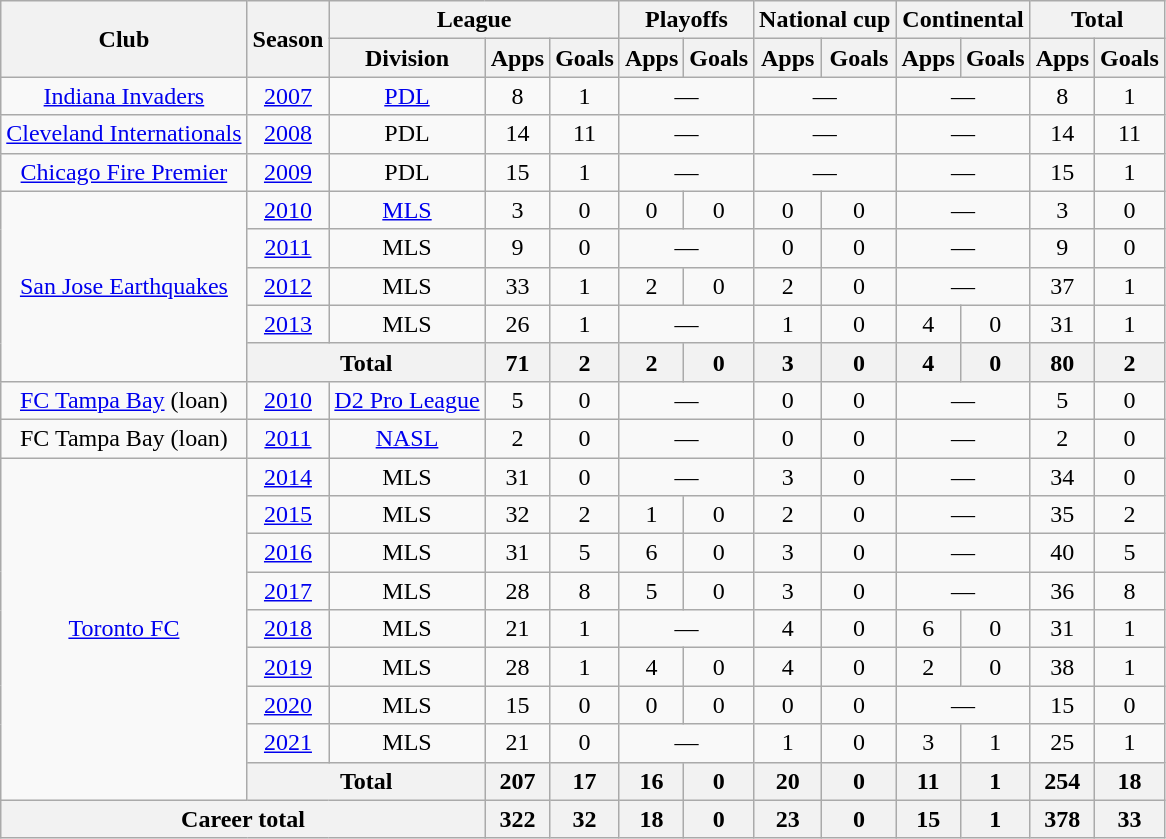<table class="wikitable" style="text-align: center;">
<tr>
<th rowspan="2">Club</th>
<th rowspan="2">Season</th>
<th colspan="3">League</th>
<th colspan="2">Playoffs</th>
<th colspan="2">National cup</th>
<th colspan="2">Continental</th>
<th colspan="2">Total</th>
</tr>
<tr>
<th>Division</th>
<th>Apps</th>
<th>Goals</th>
<th>Apps</th>
<th>Goals</th>
<th>Apps</th>
<th>Goals</th>
<th>Apps</th>
<th>Goals</th>
<th>Apps</th>
<th>Goals</th>
</tr>
<tr>
<td valign="center"><a href='#'>Indiana Invaders</a></td>
<td><a href='#'>2007</a></td>
<td><a href='#'>PDL</a></td>
<td>8</td>
<td>1</td>
<td colspan="2">—</td>
<td colspan="2">—</td>
<td colspan="2">—</td>
<td>8</td>
<td>1</td>
</tr>
<tr>
<td valign="center"><a href='#'>Cleveland Internationals</a></td>
<td><a href='#'>2008</a></td>
<td>PDL</td>
<td>14</td>
<td>11</td>
<td colspan="2">—</td>
<td colspan="2">—</td>
<td colspan="2">—</td>
<td>14</td>
<td>11</td>
</tr>
<tr>
<td valign="center"><a href='#'>Chicago Fire Premier</a></td>
<td><a href='#'>2009</a></td>
<td>PDL</td>
<td>15</td>
<td>1</td>
<td colspan="2">—</td>
<td colspan="2">—</td>
<td colspan="2">—</td>
<td>15</td>
<td>1</td>
</tr>
<tr>
<td rowspan="5" valign="center"><a href='#'>San Jose Earthquakes</a></td>
<td><a href='#'>2010</a></td>
<td><a href='#'>MLS</a></td>
<td>3</td>
<td>0</td>
<td>0</td>
<td>0</td>
<td>0</td>
<td>0</td>
<td colspan="2">—</td>
<td>3</td>
<td>0</td>
</tr>
<tr>
<td><a href='#'>2011</a></td>
<td>MLS</td>
<td>9</td>
<td>0</td>
<td colspan="2">—</td>
<td>0</td>
<td>0</td>
<td colspan="2">—</td>
<td>9</td>
<td>0</td>
</tr>
<tr>
<td><a href='#'>2012</a></td>
<td>MLS</td>
<td>33</td>
<td>1</td>
<td>2</td>
<td>0</td>
<td>2</td>
<td>0</td>
<td colspan="2">—</td>
<td>37</td>
<td>1</td>
</tr>
<tr>
<td><a href='#'>2013</a></td>
<td>MLS</td>
<td>26</td>
<td>1</td>
<td colspan="2">—</td>
<td>1</td>
<td>0</td>
<td>4</td>
<td>0</td>
<td>31</td>
<td>1</td>
</tr>
<tr>
<th colspan="2">Total</th>
<th>71</th>
<th>2</th>
<th>2</th>
<th>0</th>
<th>3</th>
<th>0</th>
<th>4</th>
<th>0</th>
<th>80</th>
<th>2</th>
</tr>
<tr>
<td valign="center"><a href='#'>FC Tampa Bay</a> (loan)</td>
<td><a href='#'>2010</a></td>
<td><a href='#'>D2 Pro League</a></td>
<td>5</td>
<td>0</td>
<td colspan="2">—</td>
<td>0</td>
<td>0</td>
<td colspan="2">—</td>
<td>5</td>
<td>0</td>
</tr>
<tr>
<td valign="center">FC Tampa Bay (loan)</td>
<td><a href='#'>2011</a></td>
<td><a href='#'>NASL</a></td>
<td>2</td>
<td>0</td>
<td colspan="2">—</td>
<td>0</td>
<td>0</td>
<td colspan="2">—</td>
<td>2</td>
<td>0</td>
</tr>
<tr>
<td rowspan="9" valign="center"><a href='#'>Toronto FC</a></td>
<td><a href='#'>2014</a></td>
<td>MLS</td>
<td>31</td>
<td>0</td>
<td colspan="2">—</td>
<td>3</td>
<td>0</td>
<td colspan="2">—</td>
<td>34</td>
<td>0</td>
</tr>
<tr>
<td><a href='#'>2015</a></td>
<td>MLS</td>
<td>32</td>
<td>2</td>
<td>1</td>
<td>0</td>
<td>2</td>
<td>0</td>
<td colspan="2">—</td>
<td>35</td>
<td>2</td>
</tr>
<tr>
<td><a href='#'>2016</a></td>
<td>MLS</td>
<td>31</td>
<td>5</td>
<td>6</td>
<td>0</td>
<td>3</td>
<td>0</td>
<td colspan="2">—</td>
<td>40</td>
<td>5</td>
</tr>
<tr>
<td><a href='#'>2017</a></td>
<td>MLS</td>
<td>28</td>
<td>8</td>
<td>5</td>
<td>0</td>
<td>3</td>
<td>0</td>
<td colspan="2">—</td>
<td>36</td>
<td>8</td>
</tr>
<tr>
<td><a href='#'>2018</a></td>
<td>MLS</td>
<td>21</td>
<td>1</td>
<td colspan="2">—</td>
<td>4</td>
<td>0</td>
<td>6</td>
<td>0</td>
<td>31</td>
<td>1</td>
</tr>
<tr>
<td><a href='#'>2019</a></td>
<td>MLS</td>
<td>28</td>
<td>1</td>
<td>4</td>
<td>0</td>
<td>4</td>
<td>0</td>
<td>2</td>
<td>0</td>
<td>38</td>
<td>1</td>
</tr>
<tr>
<td><a href='#'>2020</a></td>
<td>MLS</td>
<td>15</td>
<td>0</td>
<td>0</td>
<td>0</td>
<td>0</td>
<td>0</td>
<td colspan="2">—</td>
<td>15</td>
<td>0</td>
</tr>
<tr>
<td><a href='#'>2021</a></td>
<td>MLS</td>
<td>21</td>
<td>0</td>
<td colspan="2">—</td>
<td>1</td>
<td>0</td>
<td>3</td>
<td>1</td>
<td>25</td>
<td>1</td>
</tr>
<tr>
<th colspan="2">Total</th>
<th>207</th>
<th>17</th>
<th>16</th>
<th>0</th>
<th>20</th>
<th>0</th>
<th>11</th>
<th>1</th>
<th>254</th>
<th>18</th>
</tr>
<tr>
<th colspan="3">Career total</th>
<th>322</th>
<th>32</th>
<th>18</th>
<th>0</th>
<th>23</th>
<th>0</th>
<th>15</th>
<th>1</th>
<th>378</th>
<th>33</th>
</tr>
</table>
